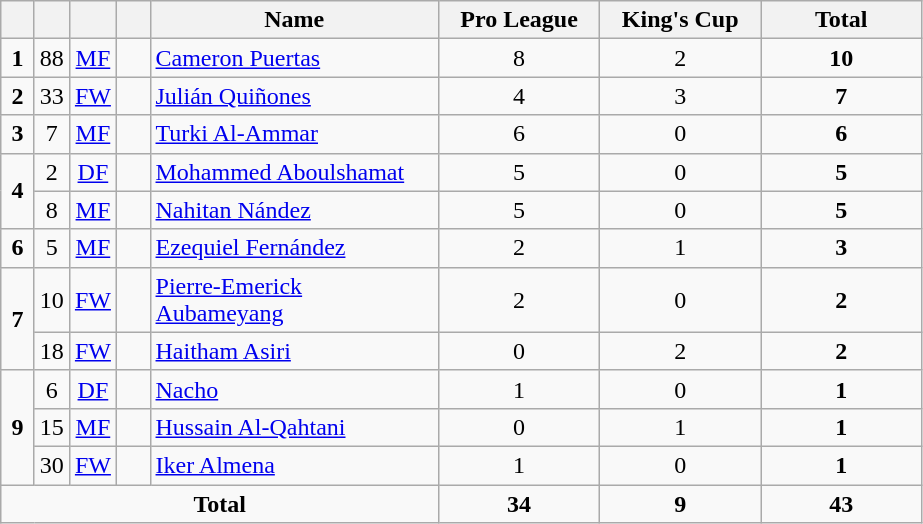<table class="wikitable" style="text-align:center">
<tr>
<th width=15></th>
<th width=15></th>
<th width=15></th>
<th width=15></th>
<th width=185>Name</th>
<th width=100>Pro League</th>
<th width=100>King's Cup</th>
<th width=100>Total</th>
</tr>
<tr>
<td><strong>1</strong></td>
<td>88</td>
<td><a href='#'>MF</a></td>
<td></td>
<td align=left><a href='#'>Cameron Puertas</a></td>
<td>8</td>
<td>2</td>
<td><strong>10</strong></td>
</tr>
<tr>
<td><strong>2</strong></td>
<td>33</td>
<td><a href='#'>FW</a></td>
<td></td>
<td align=left><a href='#'>Julián Quiñones</a></td>
<td>4</td>
<td>3</td>
<td><strong>7</strong></td>
</tr>
<tr>
<td><strong>3</strong></td>
<td>7</td>
<td><a href='#'>MF</a></td>
<td></td>
<td align=left><a href='#'>Turki Al-Ammar</a></td>
<td>6</td>
<td>0</td>
<td><strong>6</strong></td>
</tr>
<tr>
<td rowspan=2><strong>4</strong></td>
<td>2</td>
<td><a href='#'>DF</a></td>
<td></td>
<td align=left><a href='#'>Mohammed Aboulshamat</a></td>
<td>5</td>
<td>0</td>
<td><strong>5</strong></td>
</tr>
<tr>
<td>8</td>
<td><a href='#'>MF</a></td>
<td></td>
<td align=left><a href='#'>Nahitan Nández</a></td>
<td>5</td>
<td>0</td>
<td><strong>5</strong></td>
</tr>
<tr>
<td><strong>6</strong></td>
<td>5</td>
<td><a href='#'>MF</a></td>
<td></td>
<td align=left><a href='#'>Ezequiel Fernández</a></td>
<td>2</td>
<td>1</td>
<td><strong>3</strong></td>
</tr>
<tr>
<td rowspan=2><strong>7</strong></td>
<td>10</td>
<td><a href='#'>FW</a></td>
<td></td>
<td align=left><a href='#'>Pierre-Emerick Aubameyang</a></td>
<td>2</td>
<td>0</td>
<td><strong>2</strong></td>
</tr>
<tr>
<td>18</td>
<td><a href='#'>FW</a></td>
<td></td>
<td align=left><a href='#'>Haitham Asiri</a></td>
<td>0</td>
<td>2</td>
<td><strong>2</strong></td>
</tr>
<tr>
<td rowspan=3><strong>9</strong></td>
<td>6</td>
<td><a href='#'>DF</a></td>
<td></td>
<td align=left><a href='#'>Nacho</a></td>
<td>1</td>
<td>0</td>
<td><strong>1</strong></td>
</tr>
<tr>
<td>15</td>
<td><a href='#'>MF</a></td>
<td></td>
<td align=left><a href='#'>Hussain Al-Qahtani</a></td>
<td>0</td>
<td>1</td>
<td><strong>1</strong></td>
</tr>
<tr>
<td>30</td>
<td><a href='#'>FW</a></td>
<td></td>
<td align=left><a href='#'>Iker Almena</a></td>
<td>1</td>
<td>0</td>
<td><strong>1</strong></td>
</tr>
<tr>
<td colspan=5><strong>Total</strong></td>
<td><strong>34</strong></td>
<td><strong>9</strong></td>
<td><strong>43</strong></td>
</tr>
</table>
